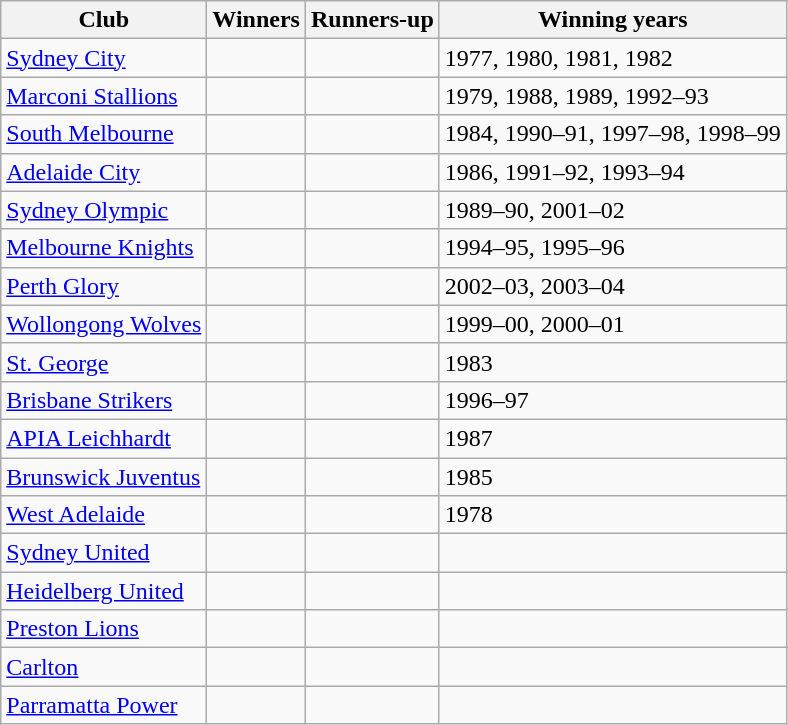<table class="wikitable">
<tr>
<th>Club</th>
<th>Winners</th>
<th>Runners-up</th>
<th>Winning years</th>
</tr>
<tr>
<td><a href='#'>Sydney City</a></td>
<td></td>
<td></td>
<td>1977, 1980, 1981, 1982</td>
</tr>
<tr>
<td><a href='#'>Marconi Stallions</a></td>
<td></td>
<td></td>
<td>1979, 1988, 1989, 1992–93</td>
</tr>
<tr>
<td><a href='#'>South Melbourne</a></td>
<td></td>
<td></td>
<td>1984, 1990–91, 1997–98, 1998–99</td>
</tr>
<tr>
<td><a href='#'>Adelaide City</a></td>
<td></td>
<td></td>
<td>1986, 1991–92, 1993–94</td>
</tr>
<tr>
<td><a href='#'>Sydney Olympic</a></td>
<td></td>
<td></td>
<td>1989–90, 2001–02</td>
</tr>
<tr>
<td><a href='#'>Melbourne Knights</a></td>
<td></td>
<td></td>
<td>1994–95, 1995–96</td>
</tr>
<tr>
<td><a href='#'>Perth Glory</a></td>
<td></td>
<td></td>
<td>2002–03, 2003–04</td>
</tr>
<tr>
<td><a href='#'>Wollongong Wolves</a></td>
<td></td>
<td></td>
<td>1999–00, 2000–01</td>
</tr>
<tr>
<td><a href='#'>St. George</a></td>
<td></td>
<td></td>
<td>1983</td>
</tr>
<tr>
<td><a href='#'>Brisbane Strikers</a></td>
<td></td>
<td></td>
<td>1996–97</td>
</tr>
<tr>
<td><a href='#'>APIA Leichhardt</a></td>
<td></td>
<td></td>
<td>1987</td>
</tr>
<tr>
<td><a href='#'>Brunswick Juventus</a></td>
<td></td>
<td></td>
<td>1985</td>
</tr>
<tr>
<td><a href='#'>West Adelaide</a></td>
<td></td>
<td></td>
<td>1978</td>
</tr>
<tr>
<td><a href='#'>Sydney United</a></td>
<td></td>
<td></td>
<td></td>
</tr>
<tr>
<td><a href='#'>Heidelberg United</a></td>
<td></td>
<td></td>
<td></td>
</tr>
<tr>
<td><a href='#'>Preston Lions</a></td>
<td></td>
<td></td>
<td></td>
</tr>
<tr>
<td><a href='#'>Carlton</a></td>
<td></td>
<td></td>
<td></td>
</tr>
<tr>
<td><a href='#'>Parramatta Power</a></td>
<td></td>
<td></td>
<td></td>
</tr>
</table>
